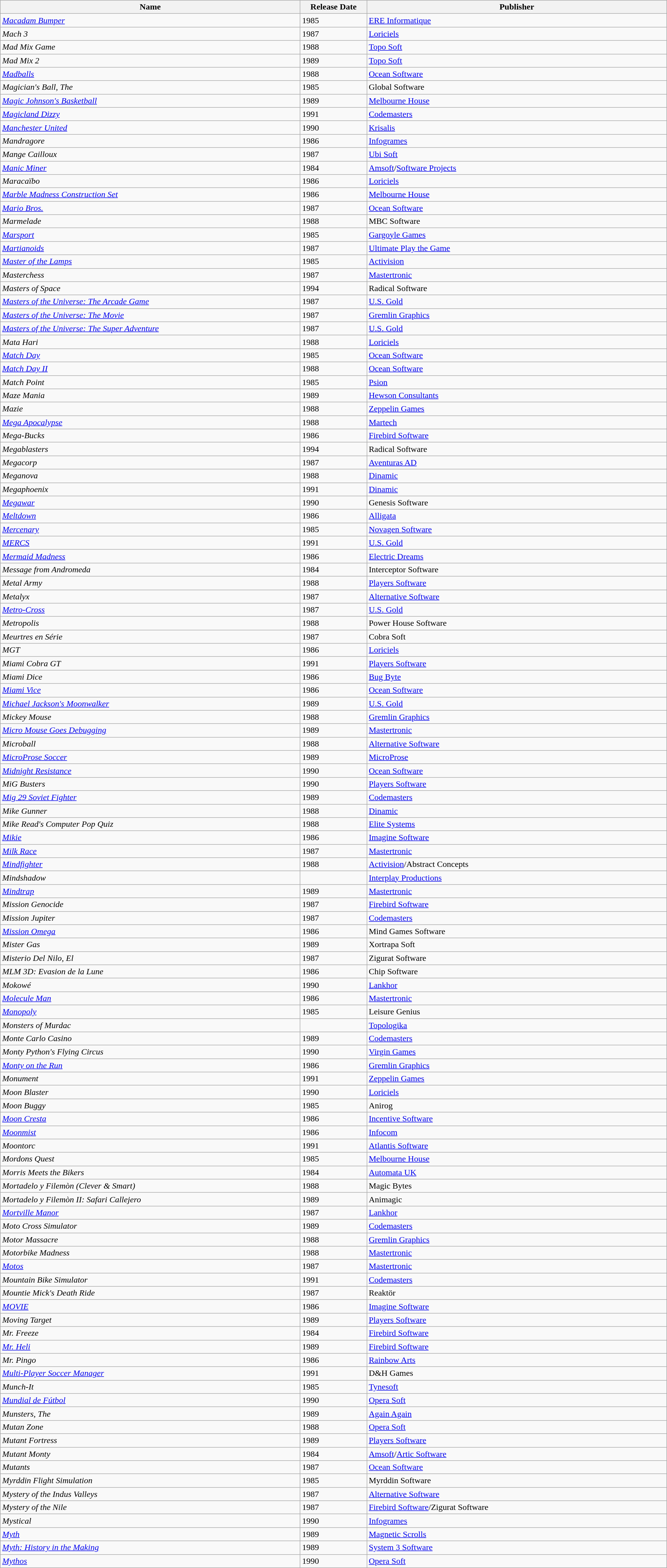<table class="wikitable sortable" style="width:100%;">
<tr>
<th style="width:45%;">Name</th>
<th style="width:10%;">Release Date</th>
<th style="width:45%;">Publisher</th>
</tr>
<tr>
<td><em><a href='#'>Macadam Bumper</a></em></td>
<td>1985</td>
<td><a href='#'>ERE Informatique</a></td>
</tr>
<tr>
<td><em>Mach 3</em></td>
<td>1987</td>
<td><a href='#'>Loriciels</a></td>
</tr>
<tr>
<td><em>Mad Mix Game</em></td>
<td>1988</td>
<td><a href='#'>Topo Soft</a></td>
</tr>
<tr>
<td><em>Mad Mix 2</em></td>
<td>1989</td>
<td><a href='#'>Topo Soft</a></td>
</tr>
<tr>
<td><em><a href='#'>Madballs</a></em></td>
<td>1988</td>
<td><a href='#'>Ocean Software</a></td>
</tr>
<tr>
<td><em>Magician's Ball, The</em></td>
<td>1985</td>
<td>Global Software</td>
</tr>
<tr>
<td><em><a href='#'>Magic Johnson's Basketball</a></em></td>
<td>1989</td>
<td><a href='#'>Melbourne House</a></td>
</tr>
<tr>
<td><em><a href='#'>Magicland Dizzy</a></em></td>
<td>1991</td>
<td><a href='#'>Codemasters</a></td>
</tr>
<tr>
<td><em><a href='#'>Manchester United</a></em></td>
<td>1990</td>
<td><a href='#'>Krisalis</a></td>
</tr>
<tr>
<td><em>Mandragore</em></td>
<td>1986</td>
<td><a href='#'>Infogrames</a></td>
</tr>
<tr>
<td><em>Mange Cailloux</em></td>
<td>1987</td>
<td><a href='#'>Ubi Soft</a></td>
</tr>
<tr>
<td><em><a href='#'>Manic Miner</a></em></td>
<td>1984</td>
<td><a href='#'>Amsoft</a>/<a href='#'>Software Projects</a></td>
</tr>
<tr>
<td><em>Maracaïbo</em></td>
<td>1986</td>
<td><a href='#'>Loriciels</a></td>
</tr>
<tr>
<td><em><a href='#'>Marble Madness Construction Set</a></em></td>
<td>1986</td>
<td><a href='#'>Melbourne House</a></td>
</tr>
<tr>
<td><em><a href='#'>Mario Bros.</a></em></td>
<td>1987</td>
<td><a href='#'>Ocean Software</a></td>
</tr>
<tr>
<td><em>Marmelade</em></td>
<td>1988</td>
<td>MBC Software</td>
</tr>
<tr>
<td><em><a href='#'>Marsport</a></em></td>
<td>1985</td>
<td><a href='#'>Gargoyle Games</a></td>
</tr>
<tr>
<td><em><a href='#'>Martianoids</a></em></td>
<td>1987</td>
<td><a href='#'>Ultimate Play the Game</a></td>
</tr>
<tr>
<td><em><a href='#'>Master of the Lamps</a></em></td>
<td>1985</td>
<td><a href='#'>Activision</a></td>
</tr>
<tr>
<td><em>Masterchess</em></td>
<td>1987</td>
<td><a href='#'>Mastertronic</a></td>
</tr>
<tr>
<td><em>Masters of Space</em></td>
<td>1994</td>
<td>Radical Software</td>
</tr>
<tr>
<td><em><a href='#'>Masters of the Universe: The Arcade Game</a></em></td>
<td>1987</td>
<td><a href='#'>U.S. Gold</a></td>
</tr>
<tr>
<td><em><a href='#'>Masters of the Universe: The Movie</a></em></td>
<td>1987</td>
<td><a href='#'>Gremlin Graphics</a></td>
</tr>
<tr>
<td><em><a href='#'>Masters of the Universe: The Super Adventure</a></em></td>
<td>1987</td>
<td><a href='#'>U.S. Gold</a></td>
</tr>
<tr>
<td><em>Mata Hari</em></td>
<td>1988</td>
<td><a href='#'>Loriciels</a></td>
</tr>
<tr>
<td><em><a href='#'>Match Day</a></em></td>
<td>1985</td>
<td><a href='#'>Ocean Software</a></td>
</tr>
<tr>
<td><em><a href='#'>Match Day II</a></em></td>
<td>1988</td>
<td><a href='#'>Ocean Software</a></td>
</tr>
<tr>
<td><em>Match Point</em></td>
<td>1985</td>
<td><a href='#'>Psion</a></td>
</tr>
<tr>
<td><em>Maze Mania</em></td>
<td>1989</td>
<td><a href='#'>Hewson Consultants</a></td>
</tr>
<tr>
<td><em>Mazie</em></td>
<td>1988</td>
<td><a href='#'>Zeppelin Games</a></td>
</tr>
<tr>
<td><em><a href='#'>Mega Apocalypse</a></em></td>
<td>1988</td>
<td><a href='#'>Martech</a></td>
</tr>
<tr>
<td><em>Mega-Bucks</em></td>
<td>1986</td>
<td><a href='#'>Firebird Software</a></td>
</tr>
<tr>
<td><em>Megablasters</em></td>
<td>1994</td>
<td>Radical Software</td>
</tr>
<tr>
<td><em>Megacorp</em></td>
<td>1987</td>
<td><a href='#'>Aventuras AD</a></td>
</tr>
<tr>
<td><em>Meganova</em></td>
<td>1988</td>
<td><a href='#'>Dinamic</a></td>
</tr>
<tr>
<td><em>Megaphoenix</em></td>
<td>1991</td>
<td><a href='#'>Dinamic</a></td>
</tr>
<tr>
<td><em><a href='#'>Megawar</a></em></td>
<td>1990</td>
<td>Genesis Software</td>
</tr>
<tr>
<td><em><a href='#'>Meltdown</a></em></td>
<td>1986</td>
<td><a href='#'>Alligata</a></td>
</tr>
<tr>
<td><em><a href='#'>Mercenary</a></em></td>
<td>1985</td>
<td><a href='#'>Novagen Software</a></td>
</tr>
<tr>
<td><em><a href='#'>MERCS</a></em></td>
<td>1991</td>
<td><a href='#'>U.S. Gold</a></td>
</tr>
<tr>
<td><em><a href='#'>Mermaid Madness</a></em></td>
<td>1986</td>
<td><a href='#'>Electric Dreams</a></td>
</tr>
<tr>
<td><em>Message from Andromeda</em></td>
<td>1984</td>
<td>Interceptor Software</td>
</tr>
<tr>
<td><em>Metal Army</em></td>
<td>1988</td>
<td><a href='#'>Players Software</a></td>
</tr>
<tr>
<td><em>Metalyx</em></td>
<td>1987</td>
<td><a href='#'>Alternative Software</a></td>
</tr>
<tr>
<td><em><a href='#'>Metro-Cross</a></em></td>
<td>1987</td>
<td><a href='#'>U.S. Gold</a></td>
</tr>
<tr>
<td><em>Metropolis</em></td>
<td>1988</td>
<td>Power House Software</td>
</tr>
<tr>
<td><em>Meurtres en Série</em></td>
<td>1987</td>
<td>Cobra Soft</td>
</tr>
<tr>
<td><em>MGT</em></td>
<td>1986</td>
<td><a href='#'>Loriciels</a></td>
</tr>
<tr>
<td><em>Miami Cobra GT</em></td>
<td>1991</td>
<td><a href='#'>Players Software</a></td>
</tr>
<tr>
<td><em>Miami Dice</em></td>
<td>1986</td>
<td><a href='#'>Bug Byte</a></td>
</tr>
<tr>
<td><em><a href='#'>Miami Vice</a></em></td>
<td>1986</td>
<td><a href='#'>Ocean Software</a></td>
</tr>
<tr>
<td><em><a href='#'>Michael Jackson's Moonwalker</a></em></td>
<td>1989</td>
<td><a href='#'>U.S. Gold</a></td>
</tr>
<tr>
<td><em>Mickey Mouse</em></td>
<td>1988</td>
<td><a href='#'>Gremlin Graphics</a></td>
</tr>
<tr>
<td><em><a href='#'>Micro Mouse Goes Debugging</a></em></td>
<td>1989</td>
<td><a href='#'>Mastertronic</a></td>
</tr>
<tr>
<td><em>Microball</em></td>
<td>1988</td>
<td><a href='#'>Alternative Software</a></td>
</tr>
<tr>
<td><em><a href='#'>MicroProse Soccer</a></em></td>
<td>1989</td>
<td><a href='#'>MicroProse</a></td>
</tr>
<tr>
<td><em><a href='#'>Midnight Resistance</a></em></td>
<td>1990</td>
<td><a href='#'>Ocean Software</a></td>
</tr>
<tr>
<td><em>MiG Busters</em></td>
<td>1990</td>
<td><a href='#'>Players Software</a></td>
</tr>
<tr>
<td><em><a href='#'>Mig 29 Soviet Fighter</a></em></td>
<td>1989</td>
<td><a href='#'>Codemasters</a></td>
</tr>
<tr>
<td><em>Mike Gunner</em></td>
<td>1988</td>
<td><a href='#'>Dinamic</a></td>
</tr>
<tr>
<td><em>Mike Read's Computer Pop Quiz</em></td>
<td>1988</td>
<td><a href='#'>Elite Systems</a></td>
</tr>
<tr>
<td><em><a href='#'>Mikie</a></em></td>
<td>1986</td>
<td><a href='#'>Imagine Software</a></td>
</tr>
<tr>
<td><em><a href='#'>Milk Race</a></em></td>
<td>1987</td>
<td><a href='#'>Mastertronic</a></td>
</tr>
<tr>
<td><em><a href='#'>Mindfighter</a></em></td>
<td>1988</td>
<td><a href='#'>Activision</a>/Abstract Concepts</td>
</tr>
<tr>
<td><em>Mindshadow</em></td>
<td></td>
<td><a href='#'>Interplay Productions</a></td>
</tr>
<tr>
<td><em><a href='#'>Mindtrap</a></em></td>
<td>1989</td>
<td><a href='#'>Mastertronic</a></td>
</tr>
<tr>
<td><em>Mission Genocide</em></td>
<td>1987</td>
<td><a href='#'>Firebird Software</a></td>
</tr>
<tr>
<td><em>Mission Jupiter</em></td>
<td>1987</td>
<td><a href='#'>Codemasters</a></td>
</tr>
<tr>
<td><em><a href='#'>Mission Omega</a></em></td>
<td>1986</td>
<td>Mind Games Software</td>
</tr>
<tr>
<td><em>Mister Gas</em></td>
<td>1989</td>
<td>Xortrapa Soft</td>
</tr>
<tr>
<td><em>Misterio Del Nilo, El</em></td>
<td>1987</td>
<td>Zigurat Software</td>
</tr>
<tr>
<td><em>MLM 3D: Evasion de la Lune</em></td>
<td>1986</td>
<td>Chip Software</td>
</tr>
<tr>
<td><em>Mokowé</em></td>
<td>1990</td>
<td><a href='#'>Lankhor</a></td>
</tr>
<tr>
<td><em><a href='#'>Molecule Man</a></em></td>
<td>1986</td>
<td><a href='#'>Mastertronic</a></td>
</tr>
<tr>
<td><em><a href='#'>Monopoly</a></em></td>
<td>1985</td>
<td>Leisure Genius</td>
</tr>
<tr>
<td><em>Monsters of Murdac</em></td>
<td></td>
<td><a href='#'>Topologika</a></td>
</tr>
<tr>
<td><em>Monte Carlo Casino</em></td>
<td>1989</td>
<td><a href='#'>Codemasters</a></td>
</tr>
<tr>
<td><em>Monty Python's Flying Circus</em></td>
<td>1990</td>
<td><a href='#'>Virgin Games</a></td>
</tr>
<tr>
<td><em><a href='#'>Monty on the Run</a></em></td>
<td>1986</td>
<td><a href='#'>Gremlin Graphics</a></td>
</tr>
<tr>
<td><em>Monument</em></td>
<td>1991</td>
<td><a href='#'>Zeppelin Games</a></td>
</tr>
<tr>
<td><em>Moon Blaster</em></td>
<td>1990</td>
<td><a href='#'>Loriciels</a></td>
</tr>
<tr>
<td><em>Moon Buggy</em></td>
<td>1985</td>
<td>Anirog</td>
</tr>
<tr>
<td><em><a href='#'>Moon Cresta</a></em></td>
<td>1986</td>
<td><a href='#'>Incentive Software</a></td>
</tr>
<tr>
<td><em><a href='#'>Moonmist</a></em></td>
<td>1986</td>
<td><a href='#'>Infocom</a></td>
</tr>
<tr>
<td><em>Moontorc</em></td>
<td>1991</td>
<td><a href='#'>Atlantis Software</a></td>
</tr>
<tr>
<td><em>Mordons Quest</em></td>
<td>1985</td>
<td><a href='#'>Melbourne House</a></td>
</tr>
<tr>
<td><em>Morris Meets the Bikers</em></td>
<td>1984</td>
<td><a href='#'>Automata UK</a></td>
</tr>
<tr>
<td><em>Mortadelo y Filemòn (Clever & Smart)</em></td>
<td>1988</td>
<td>Magic Bytes</td>
</tr>
<tr>
<td><em>Mortadelo y Filemòn II: Safari Callejero</em></td>
<td>1989</td>
<td>Animagic</td>
</tr>
<tr>
<td><em><a href='#'>Mortville Manor</a></em></td>
<td>1987</td>
<td><a href='#'>Lankhor</a></td>
</tr>
<tr>
<td><em>Moto Cross Simulator</em></td>
<td>1989</td>
<td><a href='#'>Codemasters</a></td>
</tr>
<tr>
<td><em>Motor Massacre</em></td>
<td>1988</td>
<td><a href='#'>Gremlin Graphics</a></td>
</tr>
<tr>
<td><em>Motorbike Madness</em></td>
<td>1988</td>
<td><a href='#'>Mastertronic</a></td>
</tr>
<tr>
<td><em><a href='#'>Motos</a></em></td>
<td>1987</td>
<td><a href='#'>Mastertronic</a></td>
</tr>
<tr>
<td><em>Mountain Bike Simulator</em></td>
<td>1991</td>
<td><a href='#'>Codemasters</a></td>
</tr>
<tr>
<td><em>Mountie Mick's Death Ride</em></td>
<td>1987</td>
<td>Reaktör</td>
</tr>
<tr>
<td><em><a href='#'>MOVIE</a></em></td>
<td>1986</td>
<td><a href='#'>Imagine Software</a></td>
</tr>
<tr>
<td><em>Moving Target</em></td>
<td>1989</td>
<td><a href='#'>Players Software</a></td>
</tr>
<tr>
<td><em>Mr. Freeze</em></td>
<td>1984</td>
<td><a href='#'>Firebird Software</a></td>
</tr>
<tr>
<td><em><a href='#'>Mr. Heli</a></em></td>
<td>1989</td>
<td><a href='#'>Firebird Software</a></td>
</tr>
<tr>
<td><em>Mr. Pingo</em></td>
<td>1986</td>
<td><a href='#'>Rainbow Arts</a></td>
</tr>
<tr>
<td><em><a href='#'>Multi-Player Soccer Manager</a></em></td>
<td>1991</td>
<td>D&H Games</td>
</tr>
<tr>
<td><em>Munch-It</em></td>
<td>1985</td>
<td><a href='#'>Tynesoft</a></td>
</tr>
<tr>
<td><em><a href='#'>Mundial de Fútbol</a></em></td>
<td>1990</td>
<td><a href='#'>Opera Soft</a></td>
</tr>
<tr>
<td><em>Munsters, The</em></td>
<td>1989</td>
<td><a href='#'>Again Again</a></td>
</tr>
<tr>
<td><em>Mutan Zone</em></td>
<td>1988</td>
<td><a href='#'>Opera Soft</a></td>
</tr>
<tr>
<td><em>Mutant Fortress</em></td>
<td>1989</td>
<td><a href='#'>Players Software</a></td>
</tr>
<tr>
<td><em>Mutant Monty</em></td>
<td>1984</td>
<td><a href='#'>Amsoft</a>/<a href='#'>Artic Software</a></td>
</tr>
<tr>
<td><em>Mutants</em></td>
<td>1987</td>
<td><a href='#'>Ocean Software</a></td>
</tr>
<tr>
<td><em>Myrddin Flight Simulation</em></td>
<td>1985</td>
<td>Myrddin Software</td>
</tr>
<tr>
<td><em>Mystery of the Indus Valleys</em></td>
<td>1987</td>
<td><a href='#'>Alternative Software</a></td>
</tr>
<tr>
<td><em>Mystery of the Nile</em></td>
<td>1987</td>
<td><a href='#'>Firebird Software</a>/Zigurat Software</td>
</tr>
<tr>
<td><em>Mystical</em></td>
<td>1990</td>
<td><a href='#'>Infogrames</a></td>
</tr>
<tr>
<td><em><a href='#'>Myth</a></em></td>
<td>1989</td>
<td><a href='#'>Magnetic Scrolls</a></td>
</tr>
<tr>
<td><em><a href='#'>Myth: History in the Making</a></em></td>
<td>1989</td>
<td><a href='#'>System 3 Software</a></td>
</tr>
<tr>
<td><em><a href='#'>Mythos</a></em></td>
<td>1990</td>
<td><a href='#'>Opera Soft</a></td>
</tr>
</table>
